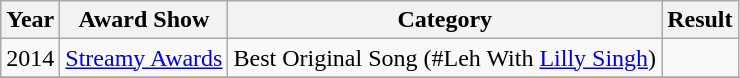<table class="wikitable">
<tr>
<th>Year</th>
<th>Award Show</th>
<th>Category</th>
<th>Result</th>
</tr>
<tr>
<td>2014</td>
<td><a href='#'>Streamy Awards</a></td>
<td>Best Original Song (#Leh With <a href='#'>Lilly Singh</a>)</td>
<td></td>
</tr>
<tr>
</tr>
</table>
